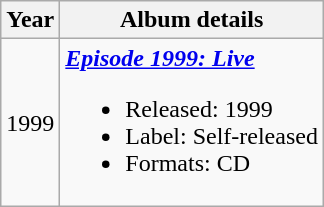<table class="wikitable" border="1">
<tr>
<th>Year</th>
<th>Album details</th>
</tr>
<tr>
<td>1999</td>
<td align="left"><strong><em><a href='#'>Episode 1999: Live</a></em></strong><br><ul><li>Released: 1999</li><li>Label: Self-released</li><li>Formats: CD</li></ul></td>
</tr>
</table>
